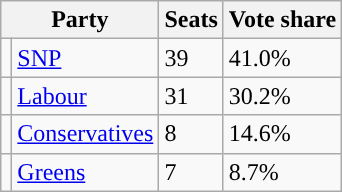<table class="wikitable">
<tr>
<th scope="col" colspan="2">Party</th>
<th scope="col">Seats</th>
<th scope="col">Vote share</th>
</tr>
<tr>
<td style="background-color: "></td>
<td scope="row"><a href='#'>SNP</a></td>
<td>39</td>
<td>41.0%</td>
</tr>
<tr>
<td style="background-color: "></td>
<td scope="row"><a href='#'>Labour</a></td>
<td>31</td>
<td>30.2%</td>
</tr>
<tr>
<td style="background-color: "></td>
<td scope="row"><a href='#'>Conservatives</a></td>
<td>8</td>
<td>14.6%</td>
</tr>
<tr>
<td style="background-color: "></td>
<td scope="row"><a href='#'>Greens</a></td>
<td>7</td>
<td>8.7%</td>
</tr>
</table>
